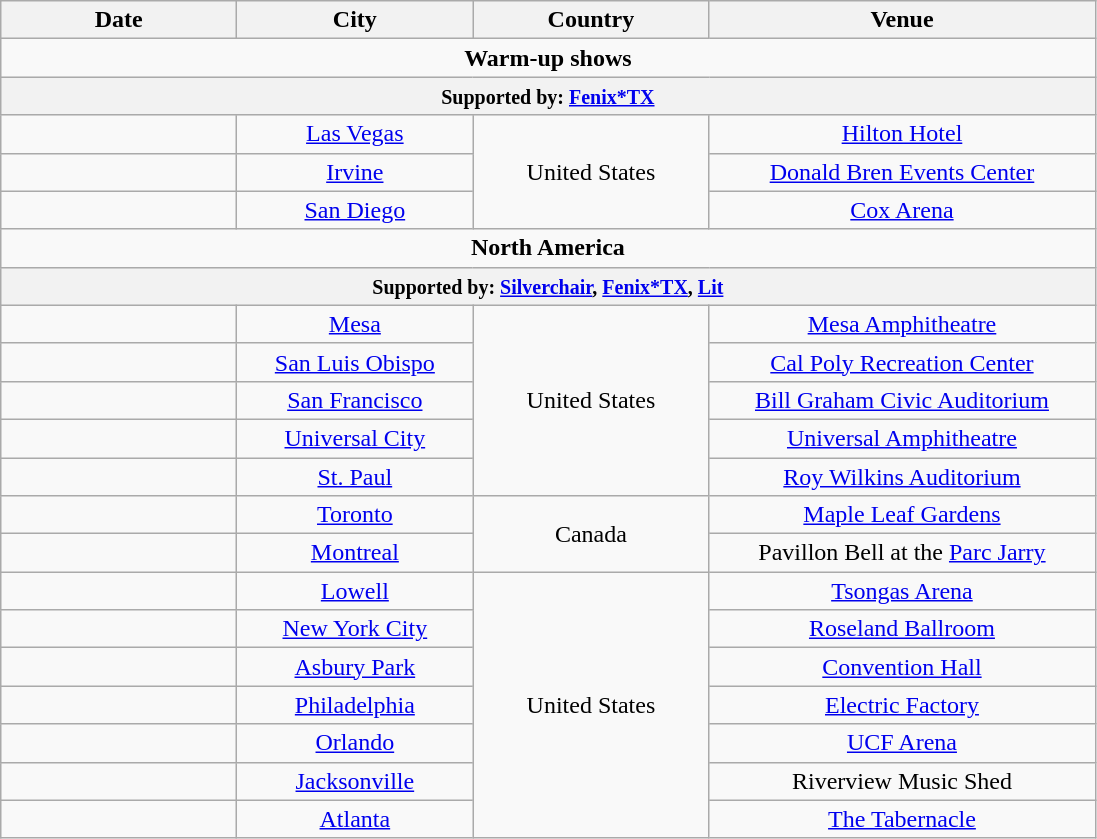<table class="wikitable" style="text-align:center;">
<tr>
<th width="150">Date</th>
<th width="150">City</th>
<th width="150">Country</th>
<th width="250">Venue</th>
</tr>
<tr>
<td colspan=4 align=center><strong>Warm-up shows</strong> </td>
</tr>
<tr>
<th colspan=4 align=center><small>Supported by: <a href='#'>Fenix*TX</a></small></th>
</tr>
<tr>
<td></td>
<td><a href='#'>Las Vegas</a></td>
<td rowspan="3">United States</td>
<td><a href='#'>Hilton Hotel</a></td>
</tr>
<tr>
<td></td>
<td><a href='#'>Irvine</a></td>
<td><a href='#'>Donald Bren Events Center</a></td>
</tr>
<tr>
<td></td>
<td><a href='#'>San Diego</a></td>
<td><a href='#'>Cox Arena</a></td>
</tr>
<tr>
<td colspan=4 align=center><strong>North America</strong></td>
</tr>
<tr>
<th colspan=4 align=center><small>Supported by: <a href='#'>Silverchair</a>, <a href='#'>Fenix*TX</a>, <a href='#'>Lit</a></small> </th>
</tr>
<tr>
<td></td>
<td><a href='#'>Mesa</a></td>
<td rowspan="5">United States</td>
<td><a href='#'>Mesa Amphitheatre</a></td>
</tr>
<tr>
<td></td>
<td><a href='#'>San Luis Obispo</a></td>
<td><a href='#'>Cal Poly Recreation Center</a></td>
</tr>
<tr>
<td></td>
<td><a href='#'>San Francisco</a></td>
<td><a href='#'>Bill Graham Civic Auditorium</a></td>
</tr>
<tr>
<td></td>
<td><a href='#'>Universal City</a></td>
<td><a href='#'>Universal Amphitheatre</a></td>
</tr>
<tr>
<td></td>
<td><a href='#'>St. Paul</a></td>
<td><a href='#'>Roy Wilkins Auditorium</a></td>
</tr>
<tr>
<td></td>
<td><a href='#'>Toronto</a></td>
<td rowspan="2">Canada</td>
<td><a href='#'>Maple Leaf Gardens</a></td>
</tr>
<tr>
<td></td>
<td><a href='#'>Montreal</a></td>
<td>Pavillon Bell at the <a href='#'>Parc Jarry</a></td>
</tr>
<tr>
<td></td>
<td><a href='#'>Lowell</a></td>
<td rowspan="7">United States</td>
<td><a href='#'>Tsongas Arena</a></td>
</tr>
<tr>
<td></td>
<td><a href='#'>New York City</a></td>
<td><a href='#'>Roseland Ballroom</a></td>
</tr>
<tr>
<td></td>
<td><a href='#'>Asbury Park</a></td>
<td><a href='#'>Convention Hall</a></td>
</tr>
<tr>
<td></td>
<td><a href='#'>Philadelphia</a></td>
<td><a href='#'>Electric Factory</a></td>
</tr>
<tr>
<td></td>
<td><a href='#'>Orlando</a></td>
<td><a href='#'>UCF Arena</a></td>
</tr>
<tr>
<td></td>
<td><a href='#'>Jacksonville</a></td>
<td>Riverview Music Shed</td>
</tr>
<tr>
<td></td>
<td><a href='#'>Atlanta</a></td>
<td><a href='#'>The Tabernacle</a></td>
</tr>
</table>
